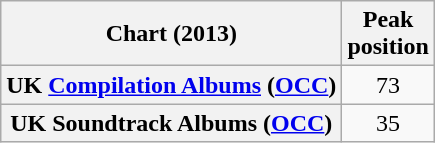<table class="wikitable sortable plainrowheaders" style="text-align:center">
<tr>
<th scope="col">Chart (2013)</th>
<th scope="col">Peak<br>position</th>
</tr>
<tr>
<th scope="row">UK <a href='#'>Compilation Albums</a> (<a href='#'>OCC</a>)</th>
<td>73</td>
</tr>
<tr>
<th scope="row">UK Soundtrack Albums (<a href='#'>OCC</a>)</th>
<td>35</td>
</tr>
</table>
